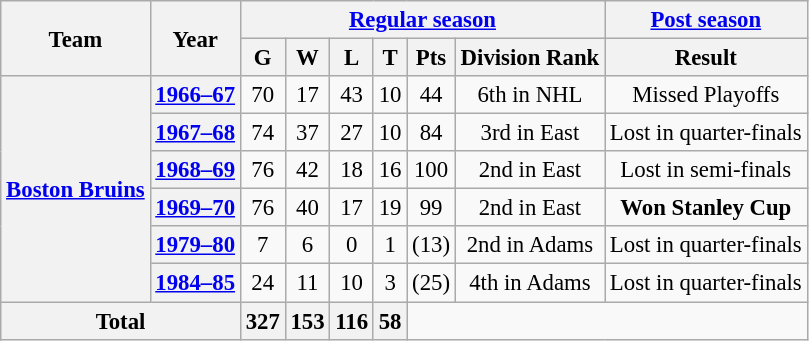<table class="wikitable" style="font-size: 95%; text-align:center;">
<tr>
<th rowspan="2">Team</th>
<th rowspan="2">Year</th>
<th colspan="6"><a href='#'>Regular season</a></th>
<th colspan="1"><a href='#'>Post season</a></th>
</tr>
<tr>
<th>G</th>
<th>W</th>
<th>L</th>
<th>T</th>
<th>Pts</th>
<th>Division Rank</th>
<th>Result</th>
</tr>
<tr>
<th rowspan="6"><a href='#'>Boston Bruins</a></th>
<th><a href='#'>1966–67</a></th>
<td>70</td>
<td>17</td>
<td>43</td>
<td>10</td>
<td>44</td>
<td>6th in NHL</td>
<td>Missed Playoffs</td>
</tr>
<tr>
<th><a href='#'>1967–68</a></th>
<td>74</td>
<td>37</td>
<td>27</td>
<td>10</td>
<td>84</td>
<td>3rd in East</td>
<td>Lost in quarter-finals</td>
</tr>
<tr>
<th><a href='#'>1968–69</a></th>
<td>76</td>
<td>42</td>
<td>18</td>
<td>16</td>
<td>100</td>
<td>2nd in East</td>
<td>Lost in semi-finals</td>
</tr>
<tr>
<th><a href='#'>1969–70</a></th>
<td>76</td>
<td>40</td>
<td>17</td>
<td>19</td>
<td>99</td>
<td>2nd in East</td>
<td><strong>Won Stanley Cup</strong></td>
</tr>
<tr>
<th><a href='#'>1979–80</a></th>
<td>7</td>
<td>6</td>
<td>0</td>
<td>1</td>
<td>(13)</td>
<td>2nd in Adams</td>
<td>Lost in quarter-finals</td>
</tr>
<tr>
<th><a href='#'>1984–85</a></th>
<td>24</td>
<td>11</td>
<td>10</td>
<td>3</td>
<td>(25)</td>
<td>4th in Adams</td>
<td>Lost in quarter-finals</td>
</tr>
<tr>
<th colspan="2">Total</th>
<th>327</th>
<th>153</th>
<th>116</th>
<th>58</th>
</tr>
</table>
